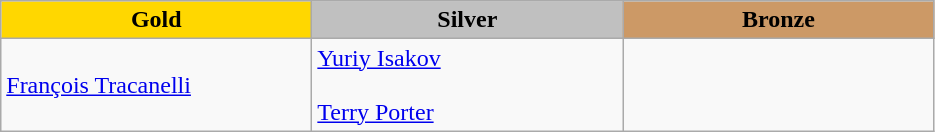<table class="wikitable" style="text-align:left">
<tr align="center">
<td width=200 bgcolor=gold><strong>Gold</strong></td>
<td width=200 bgcolor=silver><strong>Silver</strong></td>
<td width=200 bgcolor=CC9966><strong>Bronze</strong></td>
</tr>
<tr>
<td><a href='#'>François Tracanelli</a><br><em></em></td>
<td><a href='#'>Yuriy Isakov</a><br><em></em><br><a href='#'>Terry Porter</a><br><em></em></td>
<td></td>
</tr>
</table>
